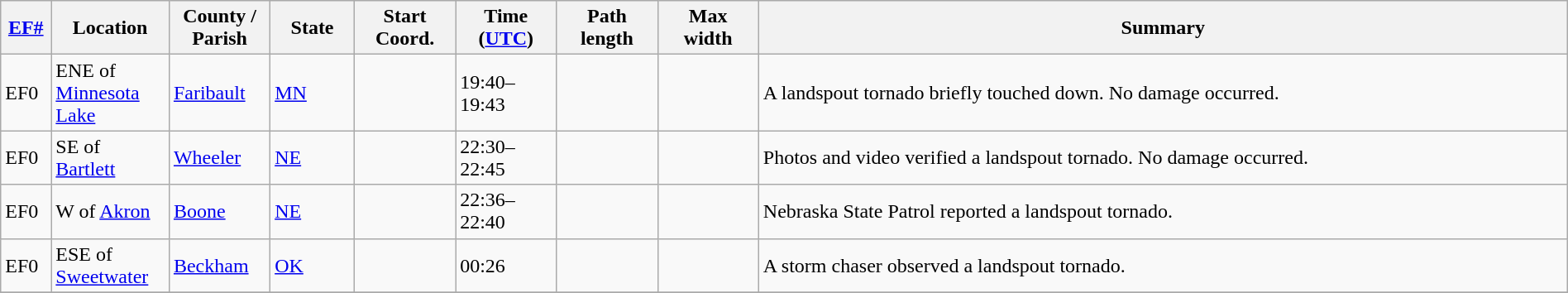<table class="wikitable sortable" style="width:100%;">
<tr>
<th scope="col"  style="width:3%; text-align:center;"><a href='#'>EF#</a></th>
<th scope="col"  style="width:7%; text-align:center;" class="unsortable">Location</th>
<th scope="col"  style="width:6%; text-align:center;" class="unsortable">County / Parish</th>
<th scope="col"  style="width:5%; text-align:center;">State</th>
<th scope="col"  style="width:6%; text-align:center;">Start Coord.</th>
<th scope="col"  style="width:6%; text-align:center;">Time (<a href='#'>UTC</a>)</th>
<th scope="col"  style="width:6%; text-align:center;">Path length</th>
<th scope="col"  style="width:6%; text-align:center;">Max width</th>
<th scope="col" class="unsortable" style="width:48%; text-align:center;">Summary</th>
</tr>
<tr>
<td bgcolor=>EF0</td>
<td>ENE of <a href='#'>Minnesota Lake</a></td>
<td><a href='#'>Faribault</a></td>
<td><a href='#'>MN</a></td>
<td></td>
<td>19:40–19:43</td>
<td></td>
<td></td>
<td>A landspout tornado briefly touched down. No damage occurred.</td>
</tr>
<tr>
<td bgcolor=>EF0</td>
<td>SE of <a href='#'>Bartlett</a></td>
<td><a href='#'>Wheeler</a></td>
<td><a href='#'>NE</a></td>
<td></td>
<td>22:30–22:45</td>
<td></td>
<td></td>
<td>Photos and video verified a landspout tornado. No damage occurred.</td>
</tr>
<tr>
<td bgcolor=>EF0</td>
<td>W of <a href='#'>Akron</a></td>
<td><a href='#'>Boone</a></td>
<td><a href='#'>NE</a></td>
<td></td>
<td>22:36–22:40</td>
<td></td>
<td></td>
<td>Nebraska State Patrol reported a landspout tornado.</td>
</tr>
<tr>
<td bgcolor=>EF0</td>
<td>ESE of <a href='#'>Sweetwater</a></td>
<td><a href='#'>Beckham</a></td>
<td><a href='#'>OK</a></td>
<td></td>
<td>00:26</td>
<td></td>
<td></td>
<td>A storm chaser observed a landspout tornado.</td>
</tr>
<tr>
</tr>
</table>
